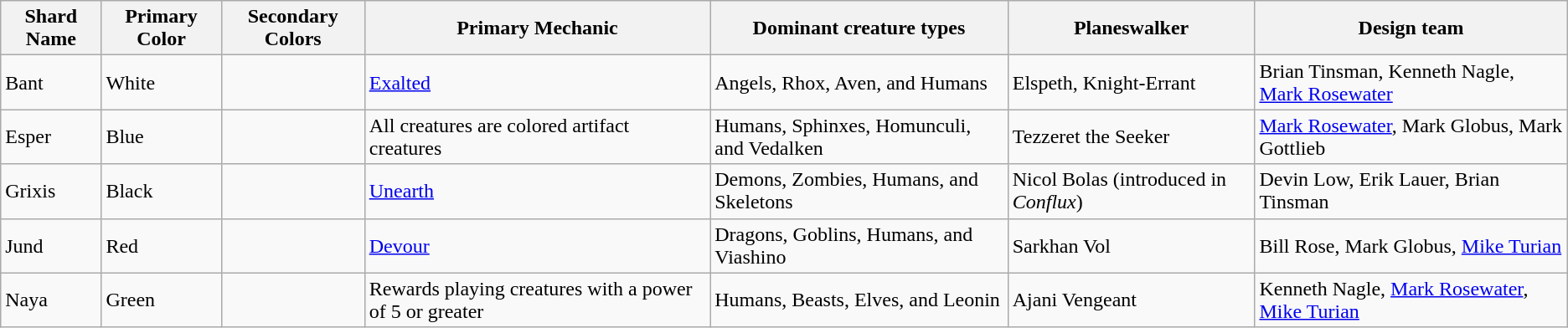<table class="wikitable">
<tr>
<th scope="col">Shard Name</th>
<th scope="col">Primary Color</th>
<th scope="col">Secondary Colors</th>
<th scope="col">Primary Mechanic</th>
<th scope="col">Dominant creature types</th>
<th scope="col">Planeswalker</th>
<th scope="col">Design team</th>
</tr>
<tr>
<td>Bant</td>
<td>White</td>
<td></td>
<td><a href='#'>Exalted</a></td>
<td>Angels, Rhox, Aven, and Humans</td>
<td>Elspeth, Knight-Errant</td>
<td>Brian Tinsman, Kenneth Nagle, <a href='#'>Mark Rosewater</a></td>
</tr>
<tr>
<td>Esper</td>
<td>Blue</td>
<td></td>
<td>All creatures are colored artifact creatures</td>
<td>Humans, Sphinxes, Homunculi, and Vedalken</td>
<td>Tezzeret the Seeker</td>
<td><a href='#'>Mark Rosewater</a>, Mark Globus, Mark Gottlieb</td>
</tr>
<tr>
<td>Grixis</td>
<td>Black</td>
<td></td>
<td><a href='#'>Unearth</a></td>
<td>Demons, Zombies, Humans, and Skeletons</td>
<td>Nicol Bolas (introduced in <em>Conflux</em>)</td>
<td>Devin Low, Erik Lauer, Brian Tinsman</td>
</tr>
<tr>
<td>Jund</td>
<td>Red</td>
<td></td>
<td><a href='#'>Devour</a></td>
<td>Dragons, Goblins, Humans, and Viashino</td>
<td>Sarkhan Vol</td>
<td>Bill Rose, Mark Globus, <a href='#'>Mike Turian</a></td>
</tr>
<tr>
<td>Naya</td>
<td>Green</td>
<td></td>
<td>Rewards playing creatures with a power of 5 or greater</td>
<td>Humans, Beasts, Elves, and Leonin</td>
<td>Ajani Vengeant</td>
<td>Kenneth Nagle, <a href='#'>Mark Rosewater</a>, <a href='#'>Mike Turian</a></td>
</tr>
</table>
